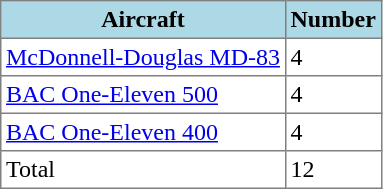<table class="toccolours" border="1" cellpadding="3" style="border-collapse:collapse">
<tr bgcolor=lightblue>
<th>Aircraft</th>
<th>Number</th>
</tr>
<tr>
<td><a href='#'>McDonnell-Douglas MD-83</a></td>
<td>4</td>
</tr>
<tr>
<td><a href='#'>BAC One-Eleven 500</a></td>
<td>4</td>
</tr>
<tr>
<td><a href='#'>BAC One-Eleven 400</a></td>
<td>4</td>
</tr>
<tr>
<td>Total</td>
<td>12</td>
</tr>
</table>
